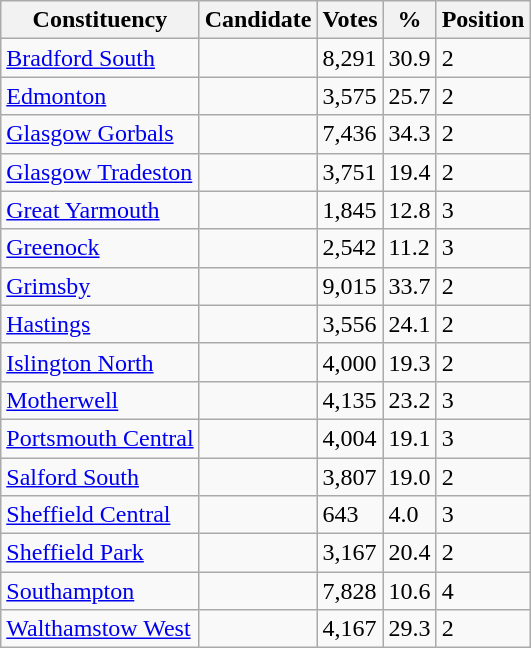<table class="wikitable sortable">
<tr>
<th>Constituency</th>
<th>Candidate</th>
<th>Votes</th>
<th>%</th>
<th>Position</th>
</tr>
<tr>
<td><a href='#'>Bradford South</a></td>
<td></td>
<td>8,291</td>
<td>30.9</td>
<td>2</td>
</tr>
<tr>
<td><a href='#'>Edmonton</a></td>
<td></td>
<td>3,575</td>
<td>25.7</td>
<td>2</td>
</tr>
<tr>
<td><a href='#'>Glasgow Gorbals</a></td>
<td></td>
<td>7,436</td>
<td>34.3</td>
<td>2</td>
</tr>
<tr>
<td><a href='#'>Glasgow Tradeston</a></td>
<td></td>
<td>3,751</td>
<td>19.4</td>
<td>2</td>
</tr>
<tr>
<td><a href='#'>Great Yarmouth</a></td>
<td></td>
<td>1,845</td>
<td>12.8</td>
<td>3</td>
</tr>
<tr>
<td><a href='#'>Greenock</a></td>
<td></td>
<td>2,542</td>
<td>11.2</td>
<td>3</td>
</tr>
<tr>
<td><a href='#'>Grimsby</a></td>
<td></td>
<td>9,015</td>
<td>33.7</td>
<td>2</td>
</tr>
<tr>
<td><a href='#'>Hastings</a></td>
<td></td>
<td>3,556</td>
<td>24.1</td>
<td>2</td>
</tr>
<tr>
<td><a href='#'>Islington North</a></td>
<td></td>
<td>4,000</td>
<td>19.3</td>
<td>2</td>
</tr>
<tr>
<td><a href='#'>Motherwell</a></td>
<td></td>
<td>4,135</td>
<td>23.2</td>
<td>3</td>
</tr>
<tr>
<td><a href='#'>Portsmouth Central</a></td>
<td></td>
<td>4,004</td>
<td>19.1</td>
<td>3</td>
</tr>
<tr>
<td><a href='#'>Salford South</a></td>
<td></td>
<td>3,807</td>
<td>19.0</td>
<td>2</td>
</tr>
<tr>
<td><a href='#'>Sheffield Central</a></td>
<td></td>
<td>643</td>
<td>4.0</td>
<td>3</td>
</tr>
<tr>
<td><a href='#'>Sheffield Park</a></td>
<td></td>
<td>3,167</td>
<td>20.4</td>
<td>2</td>
</tr>
<tr>
<td><a href='#'>Southampton</a></td>
<td></td>
<td>7,828</td>
<td>10.6</td>
<td>4</td>
</tr>
<tr>
<td><a href='#'>Walthamstow West</a></td>
<td></td>
<td>4,167</td>
<td>29.3</td>
<td>2</td>
</tr>
</table>
